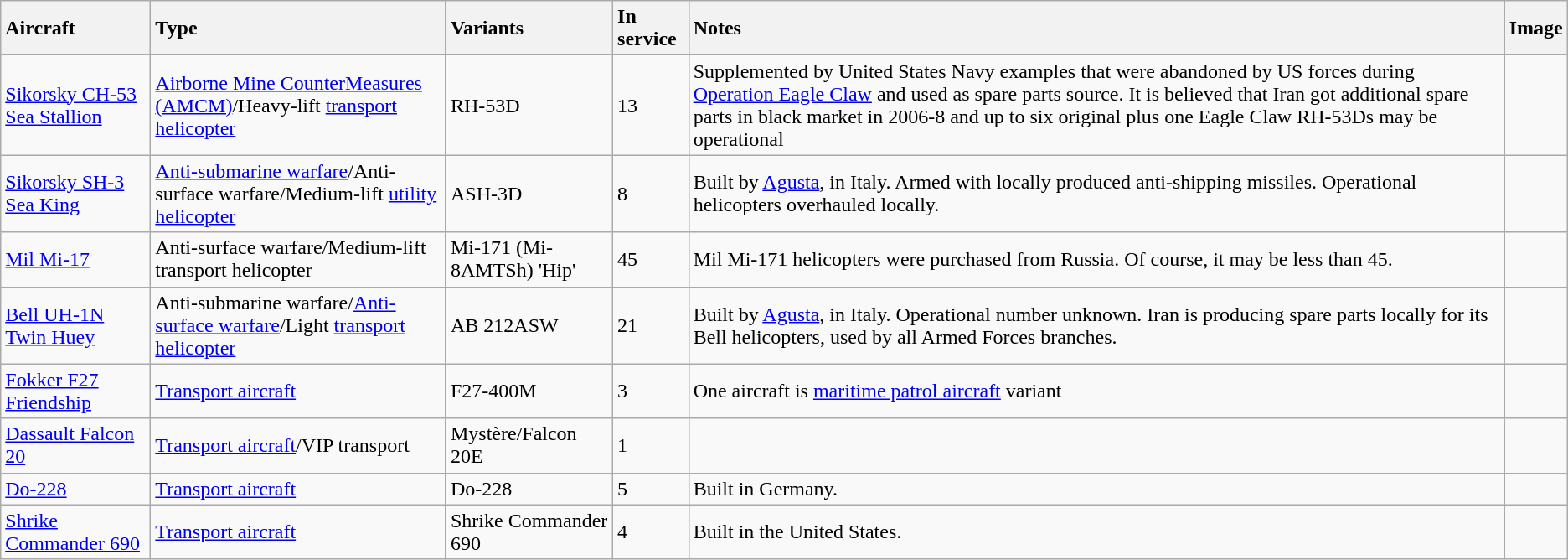<table class="wikitable">
<tr>
<th style="text-align: left;">Aircraft</th>
<th style="text-align: left;">Type</th>
<th style="text-align: left;">Variants</th>
<th style="text-align: left;">In service</th>
<th style="text-align: left;">Notes</th>
<th style="text-align: left;">Image</th>
</tr>
<tr>
<td><a href='#'>Sikorsky CH-53 Sea Stallion</a></td>
<td><a href='#'>Airborne Mine CounterMeasures (AMCM)</a>/Heavy-lift <a href='#'>transport helicopter</a></td>
<td>RH-53D</td>
<td>13</td>
<td>Supplemented by United States Navy examples that were abandoned by US forces during <a href='#'>Operation Eagle Claw</a> and used as spare parts source. It is believed that Iran got additional spare parts in black market in 2006-8 and up to six original plus one Eagle Claw RH-53Ds may be operational</td>
<td></td>
</tr>
<tr>
<td><a href='#'>Sikorsky SH-3 Sea King</a></td>
<td><a href='#'>Anti-submarine warfare</a>/Anti-surface warfare/Medium-lift <a href='#'>utility helicopter</a></td>
<td>ASH-3D</td>
<td>8</td>
<td>Built by <a href='#'>Agusta</a>, in Italy. Armed with locally produced anti-shipping missiles. Operational helicopters overhauled locally.</td>
<td></td>
</tr>
<tr>
<td><a href='#'>Mil Mi-17</a></td>
<td>Anti-surface warfare/Medium-lift transport helicopter</td>
<td>Mi-171 (Mi-8AMTSh) 'Hip'</td>
<td>45</td>
<td Mil Mi-171 helicopters were purchased from Russia>Mil Mi-171 helicopters were purchased from Russia. Of course, it may be less than 45.</td>
<td></td>
</tr>
<tr>
<td><a href='#'>Bell UH-1N Twin Huey</a></td>
<td>Anti-submarine warfare/<a href='#'>Anti-surface warfare</a>/Light <a href='#'>transport helicopter</a></td>
<td>AB 212ASW</td>
<td>21</td>
<td>Built by <a href='#'>Agusta</a>, in Italy. Operational number unknown. Iran is producing spare parts locally for its Bell helicopters, used by all Armed Forces branches.</td>
<td></td>
</tr>
<tr>
<td><a href='#'>Fokker F27 Friendship</a></td>
<td><a href='#'>Transport aircraft</a></td>
<td>F27-400M</td>
<td>3</td>
<td>One aircraft is <a href='#'>maritime patrol aircraft</a> variant</td>
<td><br></td>
</tr>
<tr>
<td><a href='#'>Dassault Falcon 20</a></td>
<td><a href='#'>Transport aircraft</a>/VIP transport</td>
<td>Mystère/Falcon 20E</td>
<td>1</td>
<td></td>
<td></td>
</tr>
<tr>
<td><a href='#'>Do-228</a></td>
<td><a href='#'>Transport aircraft</a></td>
<td>Do-228</td>
<td>5</td>
<td>Built in Germany.</td>
<td></td>
</tr>
<tr>
<td><a href='#'>Shrike Commander 690</a></td>
<td><a href='#'>Transport aircraft</a></td>
<td>Shrike Commander 690</td>
<td>4</td>
<td>Built in the United States.</td>
<td></td>
</tr>
</table>
